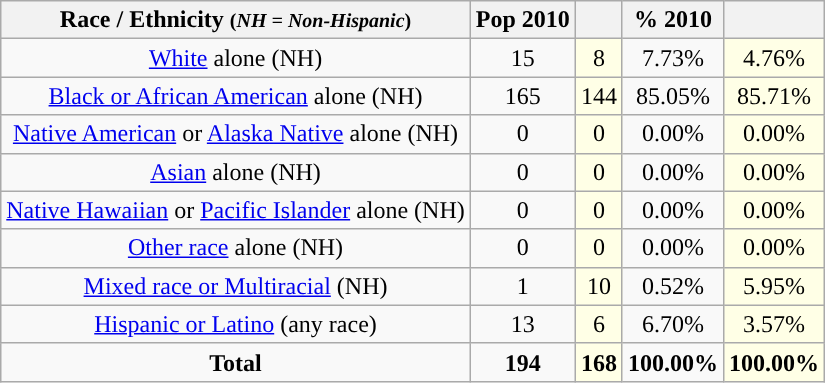<table class="wikitable" style="text-align:center;">
<tr>
<th>Race / Ethnicity <small>(<em>NH = Non-Hispanic</em>)</small></th>
<th>Pop 2010</th>
<th></th>
<th>% 2010</th>
<th></th>
</tr>
<tr>
<td><a href='#'>White</a> alone (NH)</td>
<td>15</td>
<td style='background: #ffffe6;'>8</td>
<td>7.73%</td>
<td style='background: #ffffe6;'>4.76%</td>
</tr>
<tr>
<td><a href='#'>Black or African American</a> alone (NH)</td>
<td>165</td>
<td style='background: #ffffe6;'>144</td>
<td>85.05%</td>
<td style='background: #ffffe6;'>85.71%</td>
</tr>
<tr>
<td><a href='#'>Native American</a> or <a href='#'>Alaska Native</a> alone (NH)</td>
<td>0</td>
<td style='background: #ffffe6;'>0</td>
<td>0.00%</td>
<td style='background: #ffffe6;'>0.00%</td>
</tr>
<tr>
<td><a href='#'>Asian</a> alone (NH)</td>
<td>0</td>
<td style='background: #ffffe6;'>0</td>
<td>0.00%</td>
<td style='background: #ffffe6;'>0.00%</td>
</tr>
<tr>
<td><a href='#'>Native Hawaiian</a> or <a href='#'>Pacific Islander</a> alone (NH)</td>
<td>0</td>
<td style='background: #ffffe6;'>0</td>
<td>0.00%</td>
<td style='background: #ffffe6;'>0.00%</td>
</tr>
<tr>
<td><a href='#'>Other race</a> alone (NH)</td>
<td>0</td>
<td style='background: #ffffe6;'>0</td>
<td>0.00%</td>
<td style='background: #ffffe6;'>0.00%</td>
</tr>
<tr>
<td><a href='#'>Mixed race or Multiracial</a> (NH)</td>
<td>1</td>
<td style='background: #ffffe6;'>10</td>
<td>0.52%</td>
<td style='background: #ffffe6;'>5.95%</td>
</tr>
<tr>
<td><a href='#'>Hispanic or Latino</a> (any race)</td>
<td>13</td>
<td style='background: #ffffe6;'>6</td>
<td>6.70%</td>
<td style='background: #ffffe6;'>3.57%</td>
</tr>
<tr>
<td><strong>Total</strong></td>
<td><strong>194</strong></td>
<td style='background: #ffffe6;'><strong>168</strong></td>
<td><strong>100.00%</strong></td>
<td style='background: #ffffe6;'><strong>100.00%</strong></td>
</tr>
</table>
